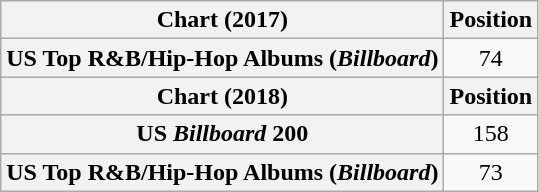<table class="wikitable plainrowheaders" style="text-align:center">
<tr>
<th scope="col">Chart (2017)</th>
<th scope="col">Position</th>
</tr>
<tr>
<th scope="row">US Top R&B/Hip-Hop Albums (<em>Billboard</em>)</th>
<td>74</td>
</tr>
<tr>
<th scope="col">Chart (2018)</th>
<th scope="col">Position</th>
</tr>
<tr>
<th scope="row">US <em>Billboard</em> 200</th>
<td>158</td>
</tr>
<tr>
<th scope="row">US Top R&B/Hip-Hop Albums (<em>Billboard</em>)</th>
<td>73</td>
</tr>
</table>
